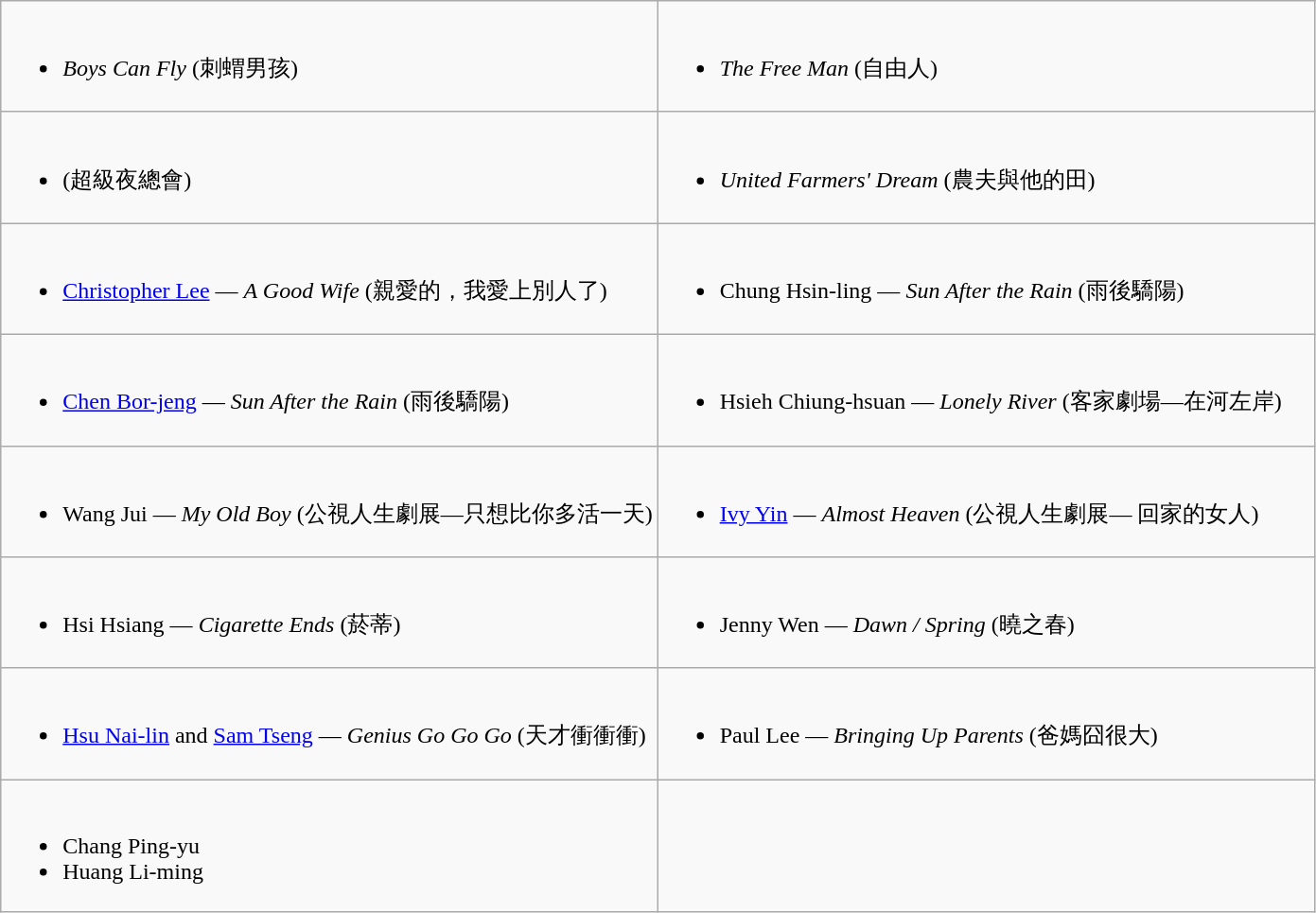<table class=wikitable>
<tr>
<td style="vertical-align:top;" width="50%"><br><ul><li><em>Boys Can Fly</em> (刺蝟男孩)</li></ul></td>
<td style="vertical-align:top;" width="50%"><br><ul><li><em>The Free Man</em> (自由人)</li></ul></td>
</tr>
<tr>
<td style="vertical-align:top;" width="50%"><br><ul><li><em></em> (超級夜總會)</li></ul></td>
<td style="vertical-align:top;" width="50%"><br><ul><li><em>United Farmers' Dream</em> (農夫與他的田)</li></ul></td>
</tr>
<tr>
<td style="vertical-align:top;" width="50%"><br><ul><li><a href='#'>Christopher Lee</a> — <em>A Good Wife</em> (親愛的，我愛上別人了)</li></ul></td>
<td style="vertical-align:top;" width="50%"><br><ul><li>Chung Hsin-ling — <em>Sun After the Rain</em> (雨後驕陽)</li></ul></td>
</tr>
<tr>
<td style="vertical-align:top;" width="50%"><br><ul><li><a href='#'>Chen Bor-jeng</a> — <em>Sun After the Rain</em> (雨後驕陽)</li></ul></td>
<td style="vertical-align:top;" width="50%"><br><ul><li>Hsieh Chiung-hsuan — <em>Lonely River</em> (客家劇場—在河左岸)</li></ul></td>
</tr>
<tr>
<td style="vertical-align:top;" width="50%"><br><ul><li>Wang Jui — <em>My Old Boy</em> (公視人生劇展—只想比你多活一天)</li></ul></td>
<td style="vertical-align:top;" width="50%"><br><ul><li><a href='#'>Ivy Yin</a> — <em>Almost Heaven</em> (公視人生劇展— 回家的女人)</li></ul></td>
</tr>
<tr>
<td style="vertical-align:top;" width="50%"><br><ul><li>Hsi Hsiang — <em>Cigarette Ends</em> (菸蒂)</li></ul></td>
<td style="vertical-align:top;" width="50%"><br><ul><li>Jenny Wen — <em>Dawn / Spring</em>  (曉之春)</li></ul></td>
</tr>
<tr>
<td style="vertical-align:top;" width="50%"><br><ul><li><a href='#'>Hsu Nai-lin</a> and <a href='#'>Sam Tseng</a> — <em>Genius Go Go Go</em> (天才衝衝衝)</li></ul></td>
<td style="vertical-align:top;" width="50%"><br><ul><li>Paul Lee — <em>Bringing Up Parents</em> (爸媽囧很大)</li></ul></td>
</tr>
<tr>
<td style="vertical-align:top;" width="50%"><br><ul><li>Chang Ping-yu</li><li>Huang Li-ming</li></ul></td>
<td style="vertical-align:top;" width="50%"></td>
</tr>
</table>
